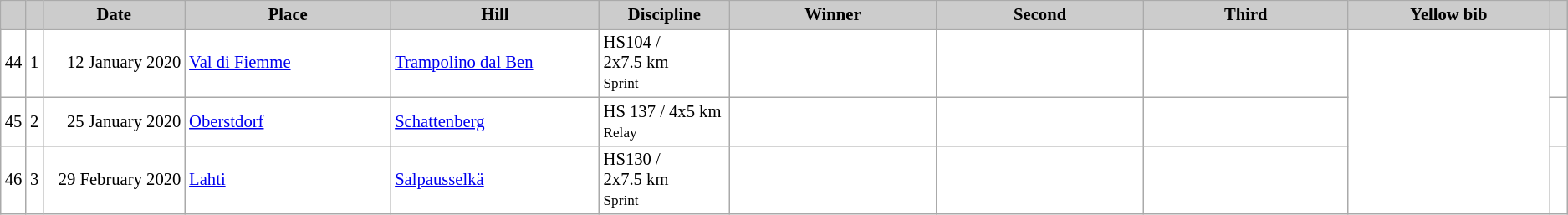<table class="wikitable plainrowheaders" style="background:#fff; font-size:86%; line-height:16px; border:grey solid 1px; border-collapse:collapse;">
<tr>
<th scope="col" style="background:#ccc; width=20 px;"></th>
<th scope="col" style="background:#ccc; width=30 px;"></th>
<th scope="col" style="background:#ccc; width:120px;">Date</th>
<th scope="col" style="background:#ccc; width:180px;">Place</th>
<th scope="col" style="background:#ccc; width:180px;">Hill</th>
<th scope="col" style="background:#ccc; width:106px;">Discipline</th>
<th scope="col" style="background:#ccc; width:185px;">Winner</th>
<th scope="col" style="background:#ccc; width:185px;">Second</th>
<th scope="col" style="background:#ccc; width:185px;">Third</th>
<th scope="col" style="background:#ccc; width:180px;">Yellow bib</th>
<th scope="col" style="background:#ccc; width:10px;"></th>
</tr>
<tr>
<td align="center">44</td>
<td align="center">1</td>
<td align="right">12 January 2020</td>
<td> <a href='#'>Val di Fiemme</a></td>
<td><a href='#'>Trampolino dal Ben</a></td>
<td>HS104 / 2x7.5 km  <br><small>Sprint</small>  </td>
<td></td>
<td></td>
<td></td>
<td rowspan=3></td>
<td></td>
</tr>
<tr>
<td align="center">45</td>
<td align="center">2</td>
<td align="right">25 January 2020</td>
<td> <a href='#'>Oberstdorf</a></td>
<td><a href='#'>Schattenberg</a></td>
<td>HS 137 / 4x5 km <br><small>Relay</small>  </td>
<td></td>
<td></td>
<td></td>
<td></td>
</tr>
<tr>
<td align="center">46</td>
<td align="center">3</td>
<td align="right">29 February 2020</td>
<td> <a href='#'>Lahti</a></td>
<td><a href='#'>Salpausselkä</a></td>
<td>HS130 / 2x7.5 km  <br><small>Sprint</small>  </td>
<td></td>
<td></td>
<td></td>
<td></td>
</tr>
</table>
